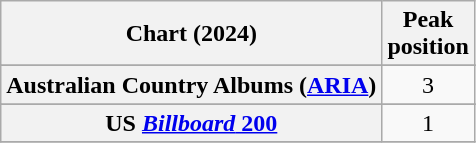<table class="wikitable sortable plainrowheaders" style="text-align:center">
<tr>
<th scope="col">Chart (2024)</th>
<th scope="col">Peak<br>position</th>
</tr>
<tr>
</tr>
<tr>
<th scope="row">Australian Country Albums (<a href='#'>ARIA</a>)</th>
<td>3</td>
</tr>
<tr>
</tr>
<tr>
</tr>
<tr>
</tr>
<tr>
</tr>
<tr>
</tr>
<tr>
<th scope="row">US <a href='#'><em>Billboard</em> 200</a></th>
<td>1</td>
</tr>
<tr>
</tr>
</table>
